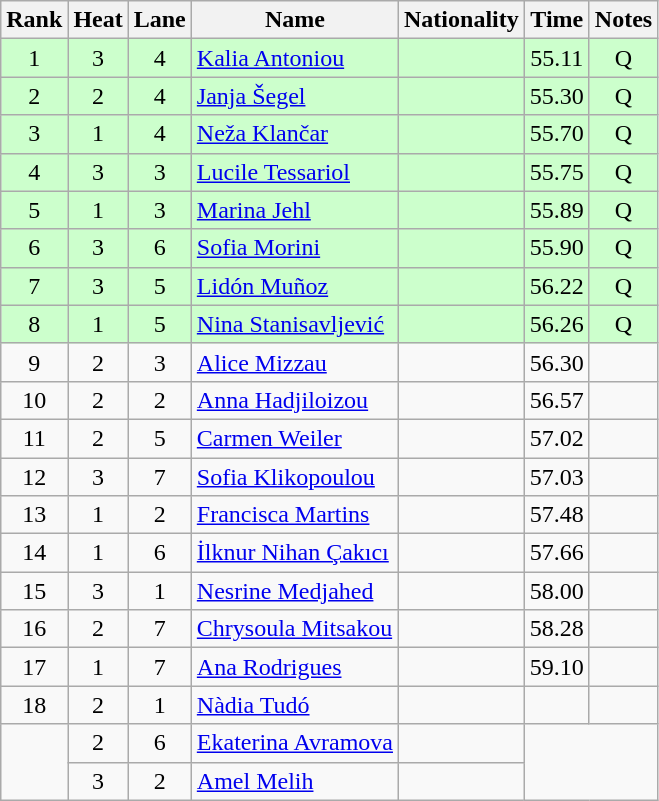<table class="wikitable sortable" style="text-align:center">
<tr>
<th>Rank</th>
<th>Heat</th>
<th>Lane</th>
<th>Name</th>
<th>Nationality</th>
<th>Time</th>
<th>Notes</th>
</tr>
<tr bgcolor=ccffcc>
<td>1</td>
<td>3</td>
<td>4</td>
<td align=left><a href='#'>Kalia Antoniou</a></td>
<td align=left></td>
<td>55.11</td>
<td>Q</td>
</tr>
<tr bgcolor=ccffcc>
<td>2</td>
<td>2</td>
<td>4</td>
<td align=left><a href='#'>Janja Šegel</a></td>
<td align=left></td>
<td>55.30</td>
<td>Q</td>
</tr>
<tr bgcolor=ccffcc>
<td>3</td>
<td>1</td>
<td>4</td>
<td align=left><a href='#'>Neža Klančar</a></td>
<td align=left></td>
<td>55.70</td>
<td>Q</td>
</tr>
<tr bgcolor=ccffcc>
<td>4</td>
<td>3</td>
<td>3</td>
<td align=left><a href='#'>Lucile Tessariol</a></td>
<td align=left></td>
<td>55.75</td>
<td>Q</td>
</tr>
<tr bgcolor=ccffcc>
<td>5</td>
<td>1</td>
<td>3</td>
<td align=left><a href='#'>Marina Jehl</a></td>
<td align=left></td>
<td>55.89</td>
<td>Q</td>
</tr>
<tr bgcolor=ccffcc>
<td>6</td>
<td>3</td>
<td>6</td>
<td align=left><a href='#'>Sofia Morini</a></td>
<td align=left></td>
<td>55.90</td>
<td>Q</td>
</tr>
<tr bgcolor=ccffcc>
<td>7</td>
<td>3</td>
<td>5</td>
<td align=left><a href='#'>Lidón Muñoz</a></td>
<td align=left></td>
<td>56.22</td>
<td>Q</td>
</tr>
<tr bgcolor=ccffcc>
<td>8</td>
<td>1</td>
<td>5</td>
<td align=left><a href='#'>Nina Stanisavljević</a></td>
<td align=left></td>
<td>56.26</td>
<td>Q</td>
</tr>
<tr>
<td>9</td>
<td>2</td>
<td>3</td>
<td align=left><a href='#'>Alice Mizzau</a></td>
<td align=left></td>
<td>56.30</td>
<td></td>
</tr>
<tr>
<td>10</td>
<td>2</td>
<td>2</td>
<td align=left><a href='#'>Anna Hadjiloizou</a></td>
<td align=left></td>
<td>56.57</td>
<td></td>
</tr>
<tr>
<td>11</td>
<td>2</td>
<td>5</td>
<td align=left><a href='#'>Carmen Weiler</a></td>
<td align=left></td>
<td>57.02</td>
<td></td>
</tr>
<tr>
<td>12</td>
<td>3</td>
<td>7</td>
<td align=left><a href='#'>Sofia Klikopoulou</a></td>
<td align=left></td>
<td>57.03</td>
<td></td>
</tr>
<tr>
<td>13</td>
<td>1</td>
<td>2</td>
<td align=left><a href='#'>Francisca Martins</a></td>
<td align=left></td>
<td>57.48</td>
<td></td>
</tr>
<tr>
<td>14</td>
<td>1</td>
<td>6</td>
<td align=left><a href='#'>İlknur Nihan Çakıcı</a></td>
<td align=left></td>
<td>57.66</td>
<td></td>
</tr>
<tr>
<td>15</td>
<td>3</td>
<td>1</td>
<td align=left><a href='#'>Nesrine Medjahed</a></td>
<td align=left></td>
<td>58.00</td>
<td></td>
</tr>
<tr>
<td>16</td>
<td>2</td>
<td>7</td>
<td align=left><a href='#'>Chrysoula Mitsakou</a></td>
<td align=left></td>
<td>58.28</td>
<td></td>
</tr>
<tr>
<td>17</td>
<td>1</td>
<td>7</td>
<td align=left><a href='#'>Ana Rodrigues</a></td>
<td align=left></td>
<td>59.10</td>
<td></td>
</tr>
<tr>
<td>18</td>
<td>2</td>
<td>1</td>
<td align=left><a href='#'>Nàdia Tudó</a></td>
<td align=left></td>
<td></td>
<td></td>
</tr>
<tr>
<td rowspan=2></td>
<td>2</td>
<td>6</td>
<td align=left><a href='#'>Ekaterina Avramova</a></td>
<td align=left></td>
<td colspan=2 rowspan=2></td>
</tr>
<tr>
<td>3</td>
<td>2</td>
<td align=left><a href='#'>Amel Melih</a></td>
<td align=left></td>
</tr>
</table>
